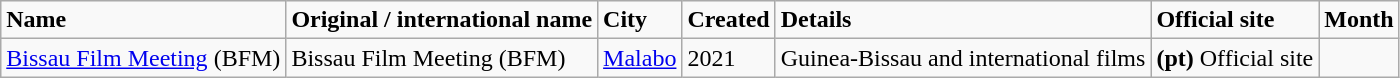<table class="wikitable">
<tr>
<td><strong>Name</strong></td>
<td><strong>Original / international name</strong></td>
<td><strong>City</strong></td>
<td><strong>Created</strong></td>
<td><strong>Details</strong></td>
<td><strong>Official site</strong></td>
<td><strong>Month</strong></td>
</tr>
<tr>
<td><a href='#'>Bissau Film Meeting</a> (BFM)</td>
<td>Bissau Film Meeting (BFM)</td>
<td><a href='#'>Malabo</a></td>
<td>2021</td>
<td>Guinea-Bissau and international films</td>
<td><strong>(pt)</strong> Official site</td>
<td></td>
</tr>
</table>
